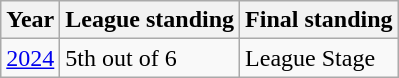<table class="wikitable">
<tr>
<th>Year</th>
<th>League standing</th>
<th>Final standing</th>
</tr>
<tr>
<td><a href='#'>2024</a></td>
<td>5th out of 6</td>
<td>League Stage</td>
</tr>
</table>
